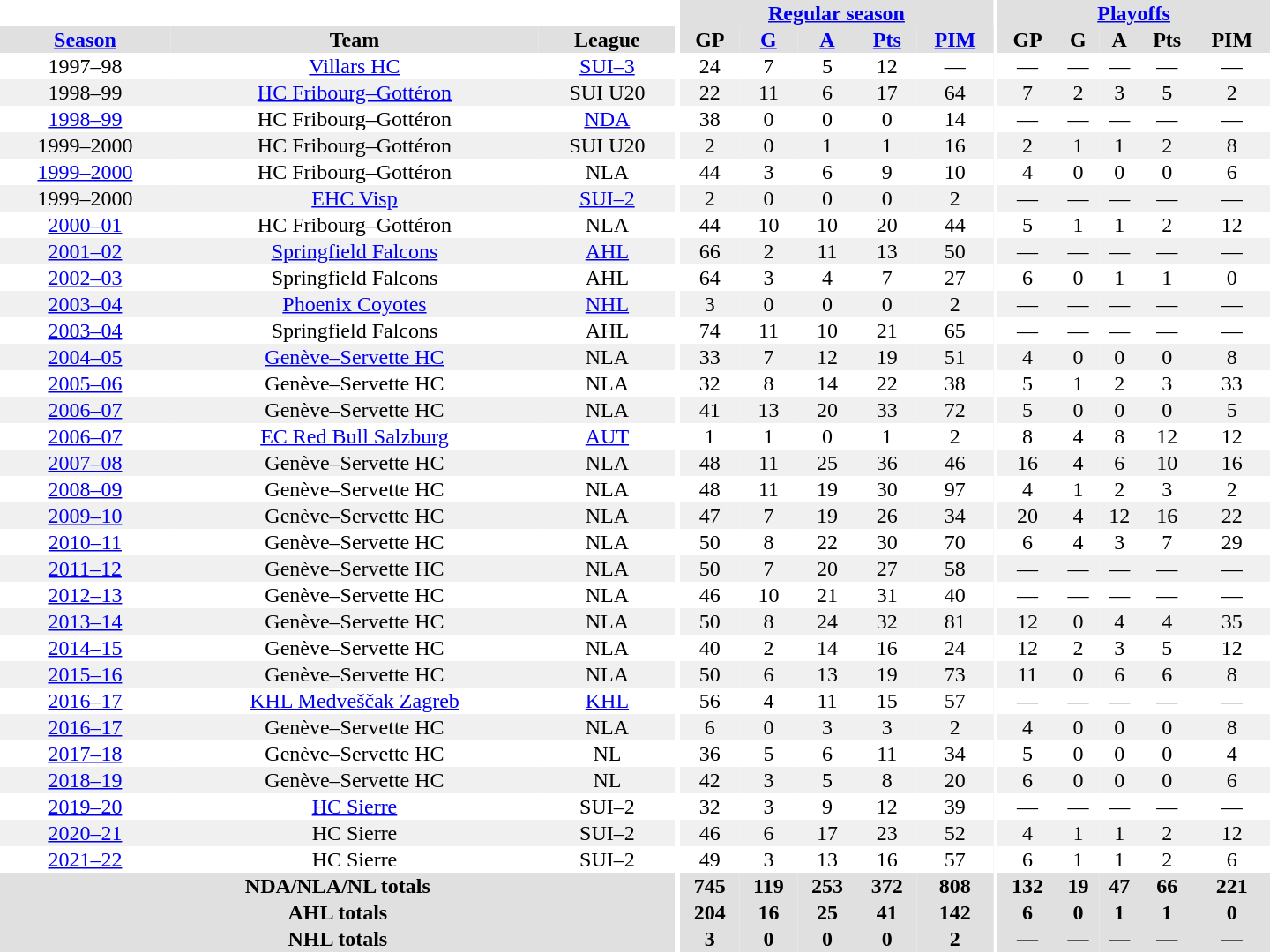<table border="0" cellpadding="1" cellspacing="0" style="text-align:center; width:60em">
<tr bgcolor="#e0e0e0">
<th colspan="3" bgcolor="#ffffff"></th>
<th rowspan="100" bgcolor="#ffffff"></th>
<th colspan="5"><a href='#'>Regular season</a></th>
<th rowspan="100" bgcolor="#ffffff"></th>
<th colspan="5"><a href='#'>Playoffs</a></th>
</tr>
<tr bgcolor="#e0e0e0">
<th><a href='#'>Season</a></th>
<th>Team</th>
<th>League</th>
<th>GP</th>
<th><a href='#'>G</a></th>
<th><a href='#'>A</a></th>
<th><a href='#'>Pts</a></th>
<th><a href='#'>PIM</a></th>
<th>GP</th>
<th>G</th>
<th>A</th>
<th>Pts</th>
<th>PIM</th>
</tr>
<tr>
<td>1997–98</td>
<td><a href='#'>Villars HC</a></td>
<td><a href='#'>SUI–3</a></td>
<td>24</td>
<td>7</td>
<td>5</td>
<td>12</td>
<td>—</td>
<td>—</td>
<td>—</td>
<td>—</td>
<td>—</td>
<td>—</td>
</tr>
<tr bgcolor="#f0f0f0">
<td>1998–99</td>
<td><a href='#'>HC Fribourg–Gottéron</a></td>
<td>SUI U20</td>
<td>22</td>
<td>11</td>
<td>6</td>
<td>17</td>
<td>64</td>
<td>7</td>
<td>2</td>
<td>3</td>
<td>5</td>
<td>2</td>
</tr>
<tr>
<td><a href='#'>1998–99</a></td>
<td>HC Fribourg–Gottéron</td>
<td><a href='#'>NDA</a></td>
<td>38</td>
<td>0</td>
<td>0</td>
<td>0</td>
<td>14</td>
<td>—</td>
<td>—</td>
<td>—</td>
<td>—</td>
<td>—</td>
</tr>
<tr bgcolor="#f0f0f0">
<td>1999–2000</td>
<td>HC Fribourg–Gottéron</td>
<td>SUI U20</td>
<td>2</td>
<td>0</td>
<td>1</td>
<td>1</td>
<td>16</td>
<td>2</td>
<td>1</td>
<td>1</td>
<td>2</td>
<td>8</td>
</tr>
<tr>
<td><a href='#'>1999–2000</a></td>
<td>HC Fribourg–Gottéron</td>
<td>NLA</td>
<td>44</td>
<td>3</td>
<td>6</td>
<td>9</td>
<td>10</td>
<td>4</td>
<td>0</td>
<td>0</td>
<td>0</td>
<td>6</td>
</tr>
<tr bgcolor="#f0f0f0">
<td>1999–2000</td>
<td><a href='#'>EHC Visp</a></td>
<td><a href='#'>SUI–2</a></td>
<td>2</td>
<td>0</td>
<td>0</td>
<td>0</td>
<td>2</td>
<td>—</td>
<td>—</td>
<td>—</td>
<td>—</td>
<td>—</td>
</tr>
<tr>
<td><a href='#'>2000–01</a></td>
<td>HC Fribourg–Gottéron</td>
<td>NLA</td>
<td>44</td>
<td>10</td>
<td>10</td>
<td>20</td>
<td>44</td>
<td>5</td>
<td>1</td>
<td>1</td>
<td>2</td>
<td>12</td>
</tr>
<tr bgcolor="#f0f0f0">
<td><a href='#'>2001–02</a></td>
<td><a href='#'>Springfield Falcons</a></td>
<td><a href='#'>AHL</a></td>
<td>66</td>
<td>2</td>
<td>11</td>
<td>13</td>
<td>50</td>
<td>—</td>
<td>—</td>
<td>—</td>
<td>—</td>
<td>—</td>
</tr>
<tr>
<td><a href='#'>2002–03</a></td>
<td>Springfield Falcons</td>
<td>AHL</td>
<td>64</td>
<td>3</td>
<td>4</td>
<td>7</td>
<td>27</td>
<td>6</td>
<td>0</td>
<td>1</td>
<td>1</td>
<td>0</td>
</tr>
<tr bgcolor="#f0f0f0">
<td><a href='#'>2003–04</a></td>
<td><a href='#'>Phoenix Coyotes</a></td>
<td><a href='#'>NHL</a></td>
<td>3</td>
<td>0</td>
<td>0</td>
<td>0</td>
<td>2</td>
<td>—</td>
<td>—</td>
<td>—</td>
<td>—</td>
<td>—</td>
</tr>
<tr>
<td><a href='#'>2003–04</a></td>
<td>Springfield Falcons</td>
<td>AHL</td>
<td>74</td>
<td>11</td>
<td>10</td>
<td>21</td>
<td>65</td>
<td>—</td>
<td>—</td>
<td>—</td>
<td>—</td>
<td>—</td>
</tr>
<tr bgcolor="#f0f0f0">
<td><a href='#'>2004–05</a></td>
<td><a href='#'>Genève–Servette HC</a></td>
<td>NLA</td>
<td>33</td>
<td>7</td>
<td>12</td>
<td>19</td>
<td>51</td>
<td>4</td>
<td>0</td>
<td>0</td>
<td>0</td>
<td>8</td>
</tr>
<tr>
<td><a href='#'>2005–06</a></td>
<td>Genève–Servette HC</td>
<td>NLA</td>
<td>32</td>
<td>8</td>
<td>14</td>
<td>22</td>
<td>38</td>
<td>5</td>
<td>1</td>
<td>2</td>
<td>3</td>
<td>33</td>
</tr>
<tr bgcolor="#f0f0f0">
<td><a href='#'>2006–07</a></td>
<td>Genève–Servette HC</td>
<td>NLA</td>
<td>41</td>
<td>13</td>
<td>20</td>
<td>33</td>
<td>72</td>
<td>5</td>
<td>0</td>
<td>0</td>
<td>0</td>
<td>5</td>
</tr>
<tr>
<td><a href='#'>2006–07</a></td>
<td><a href='#'>EC Red Bull Salzburg</a></td>
<td><a href='#'>AUT</a></td>
<td>1</td>
<td>1</td>
<td>0</td>
<td>1</td>
<td>2</td>
<td>8</td>
<td>4</td>
<td>8</td>
<td>12</td>
<td>12</td>
</tr>
<tr bgcolor="#f0f0f0">
<td><a href='#'>2007–08</a></td>
<td>Genève–Servette HC</td>
<td>NLA</td>
<td>48</td>
<td>11</td>
<td>25</td>
<td>36</td>
<td>46</td>
<td>16</td>
<td>4</td>
<td>6</td>
<td>10</td>
<td>16</td>
</tr>
<tr>
<td><a href='#'>2008–09</a></td>
<td>Genève–Servette HC</td>
<td>NLA</td>
<td>48</td>
<td>11</td>
<td>19</td>
<td>30</td>
<td>97</td>
<td>4</td>
<td>1</td>
<td>2</td>
<td>3</td>
<td>2</td>
</tr>
<tr bgcolor="#f0f0f0">
<td><a href='#'>2009–10</a></td>
<td>Genève–Servette HC</td>
<td>NLA</td>
<td>47</td>
<td>7</td>
<td>19</td>
<td>26</td>
<td>34</td>
<td>20</td>
<td>4</td>
<td>12</td>
<td>16</td>
<td>22</td>
</tr>
<tr>
<td><a href='#'>2010–11</a></td>
<td>Genève–Servette HC</td>
<td>NLA</td>
<td>50</td>
<td>8</td>
<td>22</td>
<td>30</td>
<td>70</td>
<td>6</td>
<td>4</td>
<td>3</td>
<td>7</td>
<td>29</td>
</tr>
<tr bgcolor="#f0f0f0">
<td><a href='#'>2011–12</a></td>
<td>Genève–Servette HC</td>
<td>NLA</td>
<td>50</td>
<td>7</td>
<td>20</td>
<td>27</td>
<td>58</td>
<td>—</td>
<td>—</td>
<td>—</td>
<td>—</td>
<td>—</td>
</tr>
<tr>
<td><a href='#'>2012–13</a></td>
<td>Genève–Servette HC</td>
<td>NLA</td>
<td>46</td>
<td>10</td>
<td>21</td>
<td>31</td>
<td>40</td>
<td>—</td>
<td>—</td>
<td>—</td>
<td>—</td>
<td>—</td>
</tr>
<tr bgcolor="#f0f0f0">
<td><a href='#'>2013–14</a></td>
<td>Genève–Servette HC</td>
<td>NLA</td>
<td>50</td>
<td>8</td>
<td>24</td>
<td>32</td>
<td>81</td>
<td>12</td>
<td>0</td>
<td>4</td>
<td>4</td>
<td>35</td>
</tr>
<tr>
<td><a href='#'>2014–15</a></td>
<td>Genève–Servette HC</td>
<td>NLA</td>
<td>40</td>
<td>2</td>
<td>14</td>
<td>16</td>
<td>24</td>
<td>12</td>
<td>2</td>
<td>3</td>
<td>5</td>
<td>12</td>
</tr>
<tr bgcolor="#f0f0f0">
<td><a href='#'>2015–16</a></td>
<td>Genève–Servette HC</td>
<td>NLA</td>
<td>50</td>
<td>6</td>
<td>13</td>
<td>19</td>
<td>73</td>
<td>11</td>
<td>0</td>
<td>6</td>
<td>6</td>
<td>8</td>
</tr>
<tr>
<td><a href='#'>2016–17</a></td>
<td><a href='#'>KHL Medveščak Zagreb</a></td>
<td><a href='#'>KHL</a></td>
<td>56</td>
<td>4</td>
<td>11</td>
<td>15</td>
<td>57</td>
<td>—</td>
<td>—</td>
<td>—</td>
<td>—</td>
<td>—</td>
</tr>
<tr bgcolor="#f0f0f0">
<td><a href='#'>2016–17</a></td>
<td>Genève–Servette HC</td>
<td>NLA</td>
<td>6</td>
<td>0</td>
<td>3</td>
<td>3</td>
<td>2</td>
<td>4</td>
<td>0</td>
<td>0</td>
<td>0</td>
<td>8</td>
</tr>
<tr>
<td><a href='#'>2017–18</a></td>
<td>Genève–Servette HC</td>
<td>NL</td>
<td>36</td>
<td>5</td>
<td>6</td>
<td>11</td>
<td>34</td>
<td>5</td>
<td>0</td>
<td>0</td>
<td>0</td>
<td>4</td>
</tr>
<tr bgcolor="#f0f0f0">
<td><a href='#'>2018–19</a></td>
<td>Genève–Servette HC</td>
<td>NL</td>
<td>42</td>
<td>3</td>
<td>5</td>
<td>8</td>
<td>20</td>
<td>6</td>
<td>0</td>
<td>0</td>
<td>0</td>
<td>6</td>
</tr>
<tr>
<td><a href='#'>2019–20</a></td>
<td><a href='#'>HC Sierre</a></td>
<td>SUI–2</td>
<td>32</td>
<td>3</td>
<td>9</td>
<td>12</td>
<td>39</td>
<td>—</td>
<td>—</td>
<td>—</td>
<td>—</td>
<td>—</td>
</tr>
<tr bgcolor="#f0f0f0">
<td><a href='#'>2020–21</a></td>
<td>HC Sierre</td>
<td>SUI–2</td>
<td>46</td>
<td>6</td>
<td>17</td>
<td>23</td>
<td>52</td>
<td>4</td>
<td>1</td>
<td>1</td>
<td>2</td>
<td>12</td>
</tr>
<tr>
<td><a href='#'>2021–22</a></td>
<td>HC Sierre</td>
<td>SUI–2</td>
<td>49</td>
<td>3</td>
<td>13</td>
<td>16</td>
<td>57</td>
<td>6</td>
<td>1</td>
<td>1</td>
<td>2</td>
<td>6</td>
</tr>
<tr bgcolor="#e0e0e0">
<th colspan="3">NDA/NLA/NL totals</th>
<th>745</th>
<th>119</th>
<th>253</th>
<th>372</th>
<th>808</th>
<th>132</th>
<th>19</th>
<th>47</th>
<th>66</th>
<th>221</th>
</tr>
<tr bgcolor="#e0e0e0">
<th colspan="3">AHL totals</th>
<th>204</th>
<th>16</th>
<th>25</th>
<th>41</th>
<th>142</th>
<th>6</th>
<th>0</th>
<th>1</th>
<th>1</th>
<th>0</th>
</tr>
<tr bgcolor="#e0e0e0">
<th colspan="3">NHL totals</th>
<th>3</th>
<th>0</th>
<th>0</th>
<th>0</th>
<th>2</th>
<th>—</th>
<th>—</th>
<th>—</th>
<th>—</th>
<th>—</th>
</tr>
</table>
